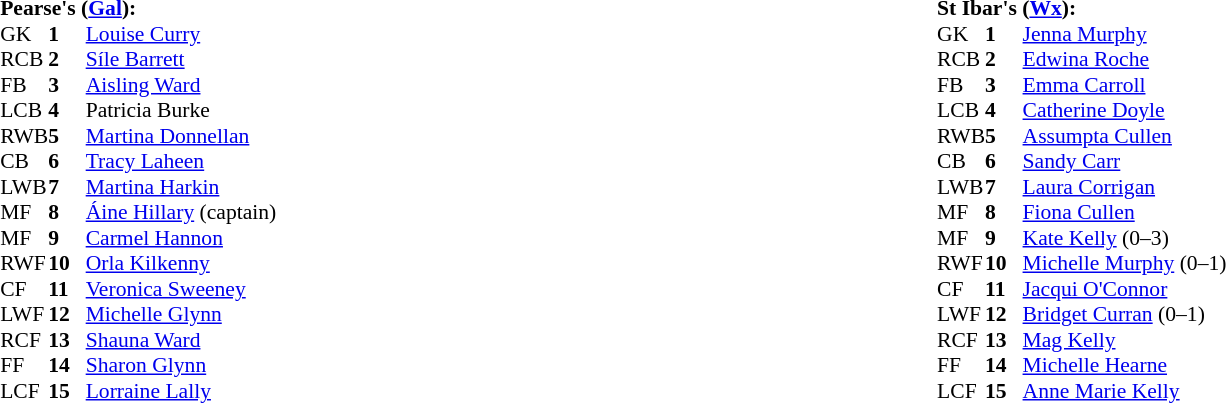<table width="100%">
<tr>
<td valign="top"></td>
<td valign="top" width="50%"><br><table style="font-size: 90%" cellspacing="0" cellpadding="0" align=center>
<tr>
<td colspan="4"><strong>Pearse's (<a href='#'>Gal</a>):</strong></td>
</tr>
<tr>
<th width="25"></th>
<th width="25"></th>
</tr>
<tr>
<td>GK</td>
<td><strong>1</strong></td>
<td><a href='#'>Louise Curry</a></td>
</tr>
<tr>
<td>RCB</td>
<td><strong>2</strong></td>
<td><a href='#'>Síle Barrett</a></td>
</tr>
<tr>
<td>FB</td>
<td><strong>3</strong></td>
<td><a href='#'>Aisling Ward</a></td>
</tr>
<tr>
<td>LCB</td>
<td><strong>4</strong></td>
<td>Patricia Burke</td>
</tr>
<tr>
<td>RWB</td>
<td><strong>5</strong></td>
<td><a href='#'>Martina Donnellan</a></td>
</tr>
<tr>
<td>CB</td>
<td><strong>6</strong></td>
<td><a href='#'>Tracy Laheen</a></td>
</tr>
<tr>
<td>LWB</td>
<td><strong>7</strong></td>
<td><a href='#'>Martina Harkin</a></td>
</tr>
<tr>
<td>MF</td>
<td><strong>8</strong></td>
<td><a href='#'>Áine Hillary</a> (captain)</td>
</tr>
<tr>
<td>MF</td>
<td><strong>9</strong></td>
<td><a href='#'>Carmel Hannon</a></td>
</tr>
<tr>
<td>RWF</td>
<td><strong>10</strong></td>
<td><a href='#'>Orla Kilkenny</a></td>
</tr>
<tr>
<td>CF</td>
<td><strong>11</strong></td>
<td><a href='#'>Veronica Sweeney</a></td>
</tr>
<tr>
<td>LWF</td>
<td><strong>12</strong></td>
<td><a href='#'>Michelle Glynn</a></td>
</tr>
<tr>
<td>RCF</td>
<td><strong>13</strong></td>
<td><a href='#'>Shauna Ward</a></td>
</tr>
<tr>
<td>FF</td>
<td><strong>14</strong></td>
<td><a href='#'>Sharon Glynn</a></td>
</tr>
<tr>
<td>LCF</td>
<td><strong>15</strong></td>
<td><a href='#'>Lorraine Lally</a></td>
</tr>
<tr>
</tr>
</table>
</td>
<td valign="top" width="50%"><br><table style="font-size: 90%" cellspacing="0" cellpadding="0" align=center>
<tr>
<td colspan="4"><strong>St Ibar's (<a href='#'>Wx</a>):</strong></td>
</tr>
<tr>
<th width="25"></th>
<th width="25"></th>
</tr>
<tr>
<td>GK</td>
<td><strong>1</strong></td>
<td><a href='#'>Jenna Murphy</a></td>
</tr>
<tr>
<td>RCB</td>
<td><strong>2</strong></td>
<td><a href='#'>Edwina Roche</a></td>
</tr>
<tr>
<td>FB</td>
<td><strong>3</strong></td>
<td><a href='#'>Emma Carroll</a></td>
</tr>
<tr>
<td>LCB</td>
<td><strong>4</strong></td>
<td><a href='#'>Catherine Doyle</a></td>
</tr>
<tr>
<td>RWB</td>
<td><strong>5</strong></td>
<td><a href='#'>Assumpta Cullen</a></td>
</tr>
<tr>
<td>CB</td>
<td><strong>6</strong></td>
<td><a href='#'>Sandy Carr</a></td>
</tr>
<tr>
<td>LWB</td>
<td><strong>7</strong></td>
<td><a href='#'>Laura Corrigan</a></td>
</tr>
<tr>
<td>MF</td>
<td><strong>8</strong></td>
<td><a href='#'>Fiona Cullen</a></td>
</tr>
<tr>
<td>MF</td>
<td><strong>9</strong></td>
<td><a href='#'>Kate Kelly</a> (0–3)</td>
</tr>
<tr>
<td>RWF</td>
<td><strong>10</strong></td>
<td><a href='#'>Michelle Murphy</a> (0–1)</td>
</tr>
<tr>
<td>CF</td>
<td><strong>11</strong></td>
<td><a href='#'>Jacqui O'Connor</a></td>
</tr>
<tr>
<td>LWF</td>
<td><strong>12</strong></td>
<td><a href='#'>Bridget Curran</a> (0–1)</td>
</tr>
<tr>
<td>RCF</td>
<td><strong>13</strong></td>
<td><a href='#'>Mag Kelly</a></td>
</tr>
<tr>
<td>FF</td>
<td><strong>14</strong></td>
<td><a href='#'>Michelle Hearne</a></td>
</tr>
<tr>
<td>LCF</td>
<td><strong>15</strong></td>
<td><a href='#'>Anne Marie Kelly</a></td>
</tr>
<tr>
</tr>
</table>
</td>
</tr>
</table>
